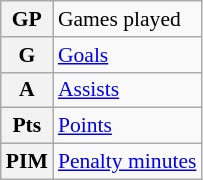<table class="wikitable" style="font-size:90%;">
<tr>
<th>GP</th>
<td>Games played</td>
</tr>
<tr>
<th>G</th>
<td><a href='#'>Goals</a></td>
</tr>
<tr>
<th>A</th>
<td><a href='#'>Assists</a></td>
</tr>
<tr>
<th>Pts</th>
<td><a href='#'>Points</a></td>
</tr>
<tr>
<th>PIM</th>
<td><a href='#'>Penalty minutes</a></td>
</tr>
</table>
